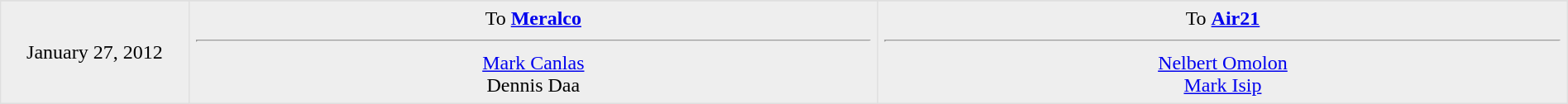<table border=1 style="border-collapse:collapse; text-align: center; width: 100%" bordercolor="#DFDFDF"  cellpadding="5">
<tr>
</tr>
<tr bgcolor="eeeeee">
<td style="width:12%">January 27, 2012</td>
<td style="width:44%" valign="top">To <strong><a href='#'>Meralco</a></strong><hr><a href='#'>Mark Canlas</a><br>Dennis Daa</td>
<td style="width:44%" valign="top">To <strong><a href='#'>Air21</a></strong><hr><a href='#'>Nelbert Omolon</a><br><a href='#'>Mark Isip</a></td>
</tr>
</table>
